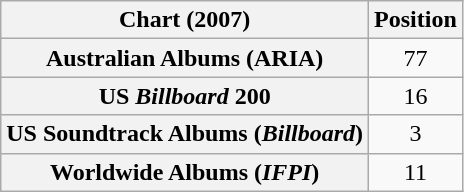<table class="wikitable sortable plainrowheaders" style="text-align:center">
<tr>
<th>Chart (2007)</th>
<th>Position</th>
</tr>
<tr>
<th scope="row">Australian Albums (ARIA)</th>
<td>77</td>
</tr>
<tr>
<th scope="row">US <em>Billboard</em> 200</th>
<td>16</td>
</tr>
<tr>
<th scope="row">US Soundtrack Albums (<em>Billboard</em>)</th>
<td>3</td>
</tr>
<tr>
<th scope="row">Worldwide Albums (<em>IFPI</em>)</th>
<td>11</td>
</tr>
</table>
